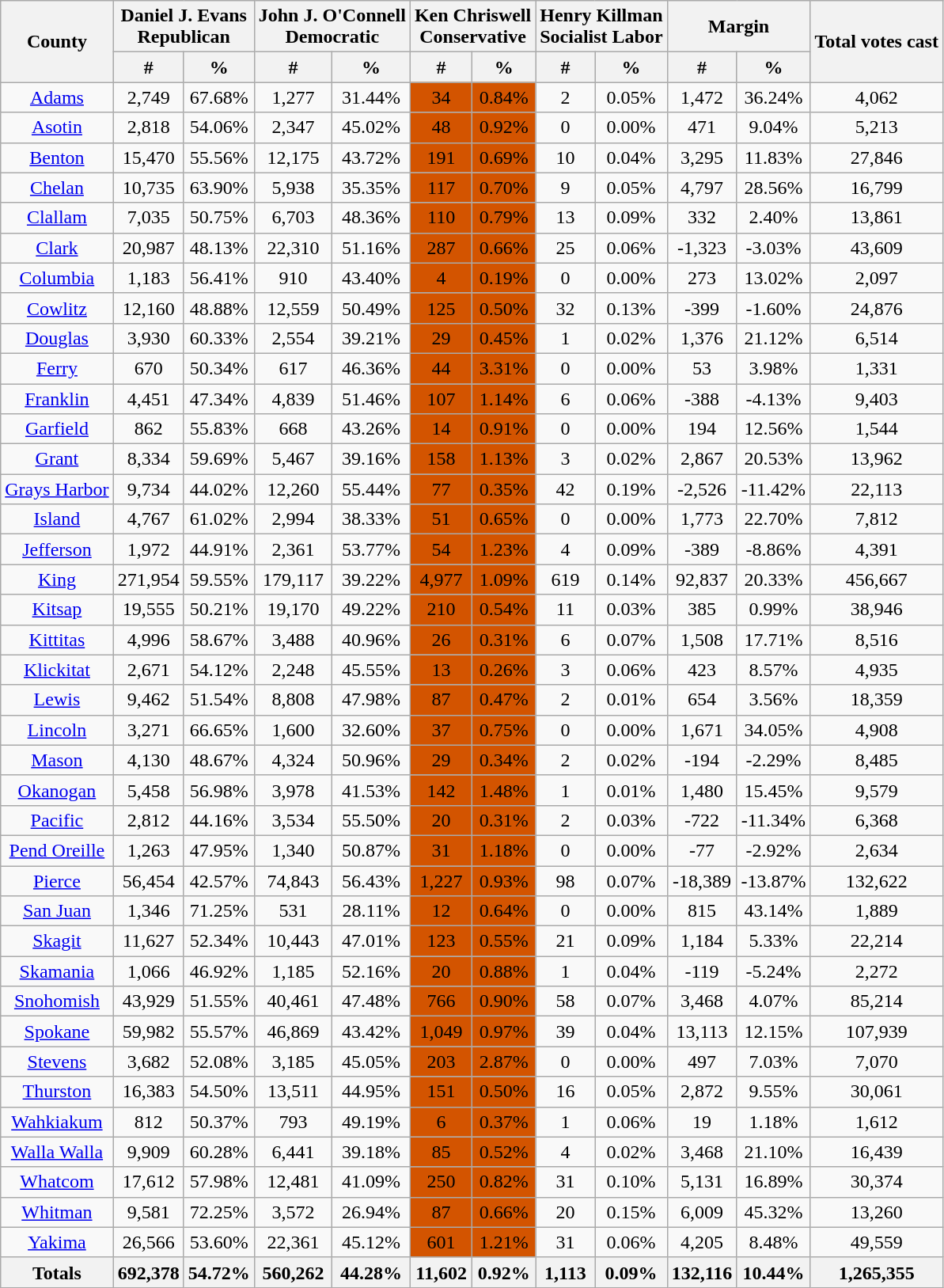<table class="wikitable sortable">
<tr>
<th style="text-align:center;" rowspan="2">County</th>
<th style="text-align:center;" colspan="2">Daniel J. Evans<br>Republican</th>
<th style="text-align:center;" colspan="2">John J. O'Connell<br>Democratic</th>
<th style="text-align:center;" colspan="2">Ken Chriswell<br>Conservative</th>
<th style="text-align:center;" colspan="2">Henry Killman<br>Socialist Labor</th>
<th style="text-align:center;" colspan="2">Margin</th>
<th style="text-align:center;" rowspan="2">Total votes cast</th>
</tr>
<tr bgcolor="lightgrey">
<th style="text-align:center;" data-sort-type="number">#</th>
<th style="text-align:center;" data-sort-type="number">%</th>
<th style="text-align:center;" data-sort-type="number">#</th>
<th style="text-align:center;" data-sort-type="number">%</th>
<th style="text-align:center;" data-sort-type="number">#</th>
<th style="text-align:center;" data-sort-type="number">%</th>
<th style="text-align:center;" data-sort-type="number">#</th>
<th style="text-align:center;" data-sort-type="number">%</th>
<th style="text-align:center;" data-sort-type="number">#</th>
<th style="text-align:center;" data-sort-type="number">%</th>
</tr>
<tr style="text-align:center;">
<td><a href='#'>Adams</a></td>
<td>2,749</td>
<td>67.68%</td>
<td>1,277</td>
<td>31.44%</td>
<td bgcolor="#D35400">34</td>
<td bgcolor="#D35400">0.84%</td>
<td>2</td>
<td>0.05%</td>
<td>1,472</td>
<td>36.24%</td>
<td>4,062</td>
</tr>
<tr style="text-align:center;">
<td><a href='#'>Asotin</a></td>
<td>2,818</td>
<td>54.06%</td>
<td>2,347</td>
<td>45.02%</td>
<td bgcolor="#D35400">48</td>
<td bgcolor="#D35400">0.92%</td>
<td>0</td>
<td>0.00%</td>
<td>471</td>
<td>9.04%</td>
<td>5,213</td>
</tr>
<tr style="text-align:center;">
<td><a href='#'>Benton</a></td>
<td>15,470</td>
<td>55.56%</td>
<td>12,175</td>
<td>43.72%</td>
<td bgcolor="#D35400">191</td>
<td bgcolor="#D35400">0.69%</td>
<td>10</td>
<td>0.04%</td>
<td>3,295</td>
<td>11.83%</td>
<td>27,846</td>
</tr>
<tr style="text-align:center;">
<td><a href='#'>Chelan</a></td>
<td>10,735</td>
<td>63.90%</td>
<td>5,938</td>
<td>35.35%</td>
<td bgcolor="#D35400">117</td>
<td bgcolor="#D35400">0.70%</td>
<td>9</td>
<td>0.05%</td>
<td>4,797</td>
<td>28.56%</td>
<td>16,799</td>
</tr>
<tr style="text-align:center;">
<td><a href='#'>Clallam</a></td>
<td>7,035</td>
<td>50.75%</td>
<td>6,703</td>
<td>48.36%</td>
<td bgcolor="#D35400">110</td>
<td bgcolor="#D35400">0.79%</td>
<td>13</td>
<td>0.09%</td>
<td>332</td>
<td>2.40%</td>
<td>13,861</td>
</tr>
<tr style="text-align:center;">
<td><a href='#'>Clark</a></td>
<td>20,987</td>
<td>48.13%</td>
<td>22,310</td>
<td>51.16%</td>
<td bgcolor="#D35400">287</td>
<td bgcolor="#D35400">0.66%</td>
<td>25</td>
<td>0.06%</td>
<td>-1,323</td>
<td>-3.03%</td>
<td>43,609</td>
</tr>
<tr style="text-align:center;">
<td><a href='#'>Columbia</a></td>
<td>1,183</td>
<td>56.41%</td>
<td>910</td>
<td>43.40%</td>
<td bgcolor="#D35400">4</td>
<td bgcolor="#D35400">0.19%</td>
<td>0</td>
<td>0.00%</td>
<td>273</td>
<td>13.02%</td>
<td>2,097</td>
</tr>
<tr style="text-align:center;">
<td><a href='#'>Cowlitz</a></td>
<td>12,160</td>
<td>48.88%</td>
<td>12,559</td>
<td>50.49%</td>
<td bgcolor="#D35400">125</td>
<td bgcolor="#D35400">0.50%</td>
<td>32</td>
<td>0.13%</td>
<td>-399</td>
<td>-1.60%</td>
<td>24,876</td>
</tr>
<tr style="text-align:center;">
<td><a href='#'>Douglas</a></td>
<td>3,930</td>
<td>60.33%</td>
<td>2,554</td>
<td>39.21%</td>
<td bgcolor="#D35400">29</td>
<td bgcolor="#D35400">0.45%</td>
<td>1</td>
<td>0.02%</td>
<td>1,376</td>
<td>21.12%</td>
<td>6,514</td>
</tr>
<tr style="text-align:center;">
<td><a href='#'>Ferry</a></td>
<td>670</td>
<td>50.34%</td>
<td>617</td>
<td>46.36%</td>
<td bgcolor="#D35400">44</td>
<td bgcolor="#D35400">3.31%</td>
<td>0</td>
<td>0.00%</td>
<td>53</td>
<td>3.98%</td>
<td>1,331</td>
</tr>
<tr style="text-align:center;">
<td><a href='#'>Franklin</a></td>
<td>4,451</td>
<td>47.34%</td>
<td>4,839</td>
<td>51.46%</td>
<td bgcolor="#D35400">107</td>
<td bgcolor="#D35400">1.14%</td>
<td>6</td>
<td>0.06%</td>
<td>-388</td>
<td>-4.13%</td>
<td>9,403</td>
</tr>
<tr style="text-align:center;">
<td><a href='#'>Garfield</a></td>
<td>862</td>
<td>55.83%</td>
<td>668</td>
<td>43.26%</td>
<td bgcolor="#D35400">14</td>
<td bgcolor="#D35400">0.91%</td>
<td>0</td>
<td>0.00%</td>
<td>194</td>
<td>12.56%</td>
<td>1,544</td>
</tr>
<tr style="text-align:center;">
<td><a href='#'>Grant</a></td>
<td>8,334</td>
<td>59.69%</td>
<td>5,467</td>
<td>39.16%</td>
<td bgcolor="#D35400">158</td>
<td bgcolor="#D35400">1.13%</td>
<td>3</td>
<td>0.02%</td>
<td>2,867</td>
<td>20.53%</td>
<td>13,962</td>
</tr>
<tr style="text-align:center;">
<td><a href='#'>Grays Harbor</a></td>
<td>9,734</td>
<td>44.02%</td>
<td>12,260</td>
<td>55.44%</td>
<td bgcolor="#D35400">77</td>
<td bgcolor="#D35400">0.35%</td>
<td>42</td>
<td>0.19%</td>
<td>-2,526</td>
<td>-11.42%</td>
<td>22,113</td>
</tr>
<tr style="text-align:center;">
<td><a href='#'>Island</a></td>
<td>4,767</td>
<td>61.02%</td>
<td>2,994</td>
<td>38.33%</td>
<td bgcolor="#D35400">51</td>
<td bgcolor="#D35400">0.65%</td>
<td>0</td>
<td>0.00%</td>
<td>1,773</td>
<td>22.70%</td>
<td>7,812</td>
</tr>
<tr style="text-align:center;">
<td><a href='#'>Jefferson</a></td>
<td>1,972</td>
<td>44.91%</td>
<td>2,361</td>
<td>53.77%</td>
<td bgcolor="#D35400">54</td>
<td bgcolor="#D35400">1.23%</td>
<td>4</td>
<td>0.09%</td>
<td>-389</td>
<td>-8.86%</td>
<td>4,391</td>
</tr>
<tr style="text-align:center;">
<td><a href='#'>King</a></td>
<td>271,954</td>
<td>59.55%</td>
<td>179,117</td>
<td>39.22%</td>
<td bgcolor="#D35400">4,977</td>
<td bgcolor="#D35400">1.09%</td>
<td>619</td>
<td>0.14%</td>
<td>92,837</td>
<td>20.33%</td>
<td>456,667</td>
</tr>
<tr style="text-align:center;">
<td><a href='#'>Kitsap</a></td>
<td>19,555</td>
<td>50.21%</td>
<td>19,170</td>
<td>49.22%</td>
<td bgcolor="#D35400">210</td>
<td bgcolor="#D35400">0.54%</td>
<td>11</td>
<td>0.03%</td>
<td>385</td>
<td>0.99%</td>
<td>38,946</td>
</tr>
<tr style="text-align:center;">
<td><a href='#'>Kittitas</a></td>
<td>4,996</td>
<td>58.67%</td>
<td>3,488</td>
<td>40.96%</td>
<td bgcolor="#D35400">26</td>
<td bgcolor="#D35400">0.31%</td>
<td>6</td>
<td>0.07%</td>
<td>1,508</td>
<td>17.71%</td>
<td>8,516</td>
</tr>
<tr style="text-align:center;">
<td><a href='#'>Klickitat</a></td>
<td>2,671</td>
<td>54.12%</td>
<td>2,248</td>
<td>45.55%</td>
<td bgcolor="#D35400">13</td>
<td bgcolor="#D35400">0.26%</td>
<td>3</td>
<td>0.06%</td>
<td>423</td>
<td>8.57%</td>
<td>4,935</td>
</tr>
<tr style="text-align:center;">
<td><a href='#'>Lewis</a></td>
<td>9,462</td>
<td>51.54%</td>
<td>8,808</td>
<td>47.98%</td>
<td bgcolor="#D35400">87</td>
<td bgcolor="#D35400">0.47%</td>
<td>2</td>
<td>0.01%</td>
<td>654</td>
<td>3.56%</td>
<td>18,359</td>
</tr>
<tr style="text-align:center;">
<td><a href='#'>Lincoln</a></td>
<td>3,271</td>
<td>66.65%</td>
<td>1,600</td>
<td>32.60%</td>
<td bgcolor="#D35400">37</td>
<td bgcolor="#D35400">0.75%</td>
<td>0</td>
<td>0.00%</td>
<td>1,671</td>
<td>34.05%</td>
<td>4,908</td>
</tr>
<tr style="text-align:center;">
<td><a href='#'>Mason</a></td>
<td>4,130</td>
<td>48.67%</td>
<td>4,324</td>
<td>50.96%</td>
<td bgcolor="#D35400">29</td>
<td bgcolor="#D35400">0.34%</td>
<td>2</td>
<td>0.02%</td>
<td>-194</td>
<td>-2.29%</td>
<td>8,485</td>
</tr>
<tr style="text-align:center;">
<td><a href='#'>Okanogan</a></td>
<td>5,458</td>
<td>56.98%</td>
<td>3,978</td>
<td>41.53%</td>
<td bgcolor="#D35400">142</td>
<td bgcolor="#D35400">1.48%</td>
<td>1</td>
<td>0.01%</td>
<td>1,480</td>
<td>15.45%</td>
<td>9,579</td>
</tr>
<tr style="text-align:center;">
<td><a href='#'>Pacific</a></td>
<td>2,812</td>
<td>44.16%</td>
<td>3,534</td>
<td>55.50%</td>
<td bgcolor="#D35400">20</td>
<td bgcolor="#D35400">0.31%</td>
<td>2</td>
<td>0.03%</td>
<td>-722</td>
<td>-11.34%</td>
<td>6,368</td>
</tr>
<tr style="text-align:center;">
<td><a href='#'>Pend Oreille</a></td>
<td>1,263</td>
<td>47.95%</td>
<td>1,340</td>
<td>50.87%</td>
<td bgcolor="#D35400">31</td>
<td bgcolor="#D35400">1.18%</td>
<td>0</td>
<td>0.00%</td>
<td>-77</td>
<td>-2.92%</td>
<td>2,634</td>
</tr>
<tr style="text-align:center;">
<td><a href='#'>Pierce</a></td>
<td>56,454</td>
<td>42.57%</td>
<td>74,843</td>
<td>56.43%</td>
<td bgcolor="#D35400">1,227</td>
<td bgcolor="#D35400">0.93%</td>
<td>98</td>
<td>0.07%</td>
<td>-18,389</td>
<td>-13.87%</td>
<td>132,622</td>
</tr>
<tr style="text-align:center;">
<td><a href='#'>San Juan</a></td>
<td>1,346</td>
<td>71.25%</td>
<td>531</td>
<td>28.11%</td>
<td bgcolor="#D35400">12</td>
<td bgcolor="#D35400">0.64%</td>
<td>0</td>
<td>0.00%</td>
<td>815</td>
<td>43.14%</td>
<td>1,889</td>
</tr>
<tr style="text-align:center;">
<td><a href='#'>Skagit</a></td>
<td>11,627</td>
<td>52.34%</td>
<td>10,443</td>
<td>47.01%</td>
<td bgcolor="#D35400">123</td>
<td bgcolor="#D35400">0.55%</td>
<td>21</td>
<td>0.09%</td>
<td>1,184</td>
<td>5.33%</td>
<td>22,214</td>
</tr>
<tr style="text-align:center;">
<td><a href='#'>Skamania</a></td>
<td>1,066</td>
<td>46.92%</td>
<td>1,185</td>
<td>52.16%</td>
<td bgcolor="#D35400">20</td>
<td bgcolor="#D35400">0.88%</td>
<td>1</td>
<td>0.04%</td>
<td>-119</td>
<td>-5.24%</td>
<td>2,272</td>
</tr>
<tr style="text-align:center;">
<td><a href='#'>Snohomish</a></td>
<td>43,929</td>
<td>51.55%</td>
<td>40,461</td>
<td>47.48%</td>
<td bgcolor="#D35400">766</td>
<td bgcolor="#D35400">0.90%</td>
<td>58</td>
<td>0.07%</td>
<td>3,468</td>
<td>4.07%</td>
<td>85,214</td>
</tr>
<tr style="text-align:center;">
<td><a href='#'>Spokane</a></td>
<td>59,982</td>
<td>55.57%</td>
<td>46,869</td>
<td>43.42%</td>
<td bgcolor="#D35400">1,049</td>
<td bgcolor="#D35400">0.97%</td>
<td>39</td>
<td>0.04%</td>
<td>13,113</td>
<td>12.15%</td>
<td>107,939</td>
</tr>
<tr style="text-align:center;">
<td><a href='#'>Stevens</a></td>
<td>3,682</td>
<td>52.08%</td>
<td>3,185</td>
<td>45.05%</td>
<td bgcolor="#D35400">203</td>
<td bgcolor="#D35400">2.87%</td>
<td>0</td>
<td>0.00%</td>
<td>497</td>
<td>7.03%</td>
<td>7,070</td>
</tr>
<tr style="text-align:center;">
<td><a href='#'>Thurston</a></td>
<td>16,383</td>
<td>54.50%</td>
<td>13,511</td>
<td>44.95%</td>
<td bgcolor="#D35400">151</td>
<td bgcolor="#D35400">0.50%</td>
<td>16</td>
<td>0.05%</td>
<td>2,872</td>
<td>9.55%</td>
<td>30,061</td>
</tr>
<tr style="text-align:center;">
<td><a href='#'>Wahkiakum</a></td>
<td>812</td>
<td>50.37%</td>
<td>793</td>
<td>49.19%</td>
<td bgcolor="#D35400">6</td>
<td bgcolor="#D35400">0.37%</td>
<td>1</td>
<td>0.06%</td>
<td>19</td>
<td>1.18%</td>
<td>1,612</td>
</tr>
<tr style="text-align:center;">
<td><a href='#'>Walla Walla</a></td>
<td>9,909</td>
<td>60.28%</td>
<td>6,441</td>
<td>39.18%</td>
<td bgcolor="#D35400">85</td>
<td bgcolor="#D35400">0.52%</td>
<td>4</td>
<td>0.02%</td>
<td>3,468</td>
<td>21.10%</td>
<td>16,439</td>
</tr>
<tr style="text-align:center;">
<td><a href='#'>Whatcom</a></td>
<td>17,612</td>
<td>57.98%</td>
<td>12,481</td>
<td>41.09%</td>
<td bgcolor="#D35400">250</td>
<td bgcolor="#D35400">0.82%</td>
<td>31</td>
<td>0.10%</td>
<td>5,131</td>
<td>16.89%</td>
<td>30,374</td>
</tr>
<tr style="text-align:center;">
<td><a href='#'>Whitman</a></td>
<td>9,581</td>
<td>72.25%</td>
<td>3,572</td>
<td>26.94%</td>
<td bgcolor="#D35400">87</td>
<td bgcolor="#D35400">0.66%</td>
<td>20</td>
<td>0.15%</td>
<td>6,009</td>
<td>45.32%</td>
<td>13,260</td>
</tr>
<tr style="text-align:center;">
<td><a href='#'>Yakima</a></td>
<td>26,566</td>
<td>53.60%</td>
<td>22,361</td>
<td>45.12%</td>
<td bgcolor="#D35400">601</td>
<td bgcolor="#D35400">1.21%</td>
<td>31</td>
<td>0.06%</td>
<td>4,205</td>
<td>8.48%</td>
<td>49,559</td>
</tr>
<tr>
<th>Totals</th>
<th>692,378</th>
<th>54.72%</th>
<th>560,262</th>
<th>44.28%</th>
<th>11,602</th>
<th>0.92%</th>
<th>1,113</th>
<th>0.09%</th>
<th>132,116</th>
<th>10.44%</th>
<th>1,265,355</th>
</tr>
</table>
